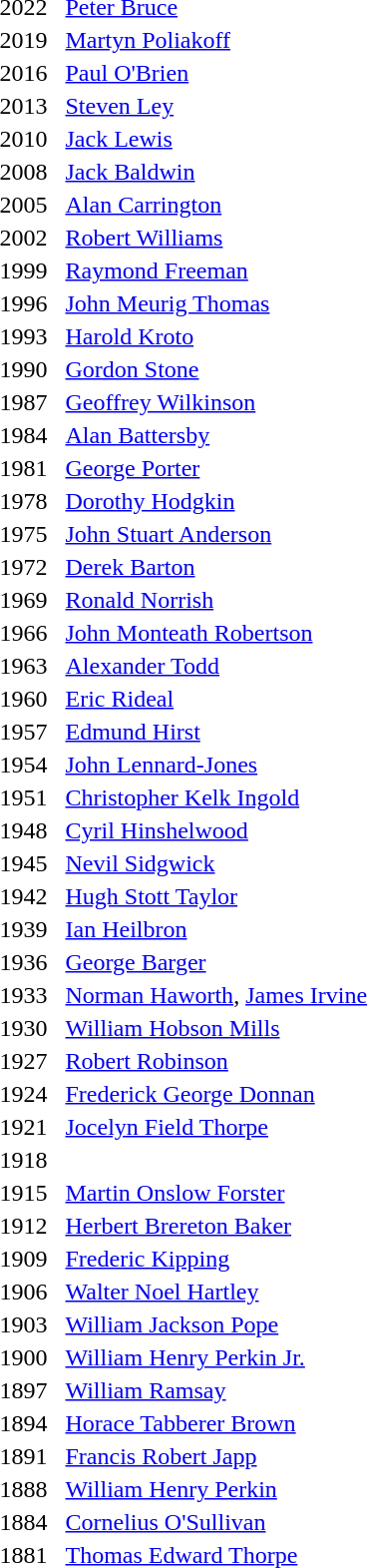<table>
<tr>
<td>2022</td>
<td><a href='#'>Peter Bruce</a></td>
</tr>
<tr>
<td>2019</td>
<td><a href='#'>Martyn Poliakoff</a></td>
</tr>
<tr>
<td>2016</td>
<td><a href='#'>Paul O'Brien</a></td>
</tr>
<tr>
<td>2013</td>
<td><a href='#'>Steven Ley</a></td>
</tr>
<tr>
<td>2010</td>
<td><a href='#'>Jack Lewis</a></td>
</tr>
<tr>
<td>2008</td>
<td><a href='#'>Jack Baldwin</a></td>
</tr>
<tr>
<td>2005</td>
<td><a href='#'>Alan Carrington</a></td>
</tr>
<tr>
<td>2002</td>
<td><a href='#'>Robert Williams</a></td>
</tr>
<tr>
<td>1999</td>
<td><a href='#'>Raymond Freeman</a></td>
</tr>
<tr>
<td>1996</td>
<td><a href='#'>John Meurig Thomas</a></td>
</tr>
<tr>
<td>1993</td>
<td><a href='#'>Harold Kroto</a></td>
</tr>
<tr>
<td>1990</td>
<td><a href='#'>Gordon Stone</a></td>
</tr>
<tr>
<td>1987</td>
<td><a href='#'>Geoffrey Wilkinson</a></td>
</tr>
<tr>
<td>1984</td>
<td><a href='#'>Alan Battersby</a></td>
</tr>
<tr>
<td>1981</td>
<td><a href='#'>George Porter</a></td>
</tr>
<tr>
<td>1978</td>
<td><a href='#'>Dorothy Hodgkin</a></td>
</tr>
<tr>
<td>1975</td>
<td><a href='#'>John Stuart Anderson</a></td>
</tr>
<tr>
<td>1972</td>
<td><a href='#'>Derek Barton</a></td>
</tr>
<tr>
<td>1969</td>
<td><a href='#'>Ronald Norrish</a></td>
</tr>
<tr>
<td>1966</td>
<td><a href='#'>John Monteath Robertson</a></td>
</tr>
<tr>
<td>1963</td>
<td><a href='#'>Alexander Todd</a></td>
</tr>
<tr>
<td>1960</td>
<td><a href='#'>Eric Rideal</a></td>
</tr>
<tr>
<td>1957</td>
<td><a href='#'>Edmund Hirst</a></td>
</tr>
<tr>
<td>1954</td>
<td><a href='#'>John Lennard-Jones</a></td>
</tr>
<tr>
<td>1951</td>
<td><a href='#'>Christopher Kelk Ingold</a></td>
</tr>
<tr>
<td>1948</td>
<td><a href='#'>Cyril Hinshelwood</a></td>
</tr>
<tr>
<td>1945</td>
<td><a href='#'>Nevil Sidgwick</a></td>
</tr>
<tr>
<td>1942</td>
<td><a href='#'>Hugh Stott Taylor</a></td>
</tr>
<tr>
<td>1939</td>
<td><a href='#'>Ian Heilbron</a></td>
</tr>
<tr>
<td>1936</td>
<td><a href='#'>George Barger</a></td>
</tr>
<tr>
<td>1933</td>
<td><a href='#'>Norman Haworth</a>, <a href='#'>James Irvine</a></td>
</tr>
<tr>
<td>1930</td>
<td><a href='#'>William Hobson Mills</a></td>
</tr>
<tr>
<td>1927</td>
<td><a href='#'>Robert Robinson</a></td>
</tr>
<tr>
<td>1924</td>
<td><a href='#'>Frederick George Donnan</a></td>
</tr>
<tr>
<td>1921</td>
<td><a href='#'>Jocelyn Field Thorpe</a></td>
</tr>
<tr>
<td>1918</td>
<td></td>
</tr>
<tr>
<td>1915</td>
<td><a href='#'>Martin Onslow Forster</a></td>
</tr>
<tr>
<td>1912</td>
<td><a href='#'>Herbert Brereton Baker</a></td>
</tr>
<tr>
<td>1909</td>
<td><a href='#'>Frederic Kipping</a></td>
</tr>
<tr>
<td>1906</td>
<td><a href='#'>Walter Noel Hartley</a></td>
</tr>
<tr>
<td>1903</td>
<td><a href='#'>William Jackson Pope</a></td>
</tr>
<tr>
<td>1900</td>
<td><a href='#'>William Henry Perkin Jr.</a></td>
</tr>
<tr>
<td>1897</td>
<td><a href='#'>William Ramsay</a></td>
</tr>
<tr>
<td>1894</td>
<td><a href='#'>Horace Tabberer Brown</a></td>
</tr>
<tr>
<td>1891</td>
<td><a href='#'>Francis Robert Japp</a></td>
</tr>
<tr>
<td>1888</td>
<td><a href='#'>William Henry Perkin</a></td>
</tr>
<tr>
<td>1884</td>
<td><a href='#'>Cornelius O'Sullivan</a></td>
</tr>
<tr>
<td>1881  </td>
<td><a href='#'>Thomas Edward Thorpe</a></td>
</tr>
<tr>
</tr>
</table>
